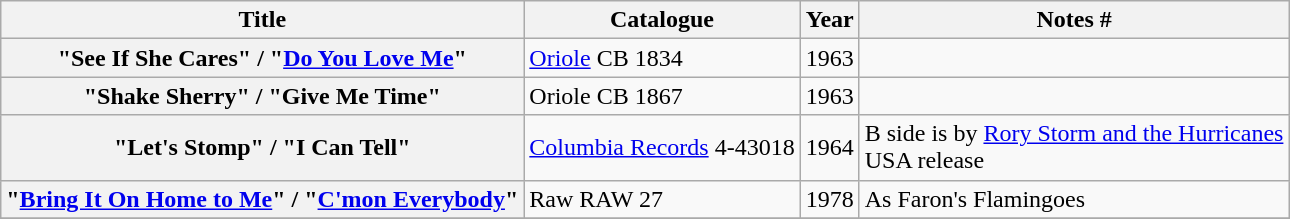<table class="wikitable plainrowheaders sortable">
<tr>
<th scope="col" class="unsortable">Title</th>
<th scope="col">Catalogue</th>
<th scope="col">Year</th>
<th scope="col" class="unsortable">Notes #</th>
</tr>
<tr>
<th scope="row">"See If She Cares" / "<a href='#'>Do You Love Me</a>"</th>
<td><a href='#'>Oriole</a> CB 1834</td>
<td>1963</td>
<td></td>
</tr>
<tr>
<th scope="row">"Shake Sherry" / "Give Me Time"</th>
<td>Oriole CB 1867</td>
<td>1963</td>
<td></td>
</tr>
<tr>
<th scope="row">"Let's Stomp" / "I Can Tell"</th>
<td><a href='#'>Columbia Records</a> 4-43018</td>
<td>1964</td>
<td>B side is by <a href='#'>Rory Storm and the Hurricanes</a><br>USA release</td>
</tr>
<tr>
<th scope="row">"<a href='#'>Bring It On Home to Me</a>" / "<a href='#'>C'mon Everybody</a>"</th>
<td>Raw RAW 27</td>
<td>1978</td>
<td>As Faron's Flamingoes</td>
</tr>
<tr>
</tr>
</table>
